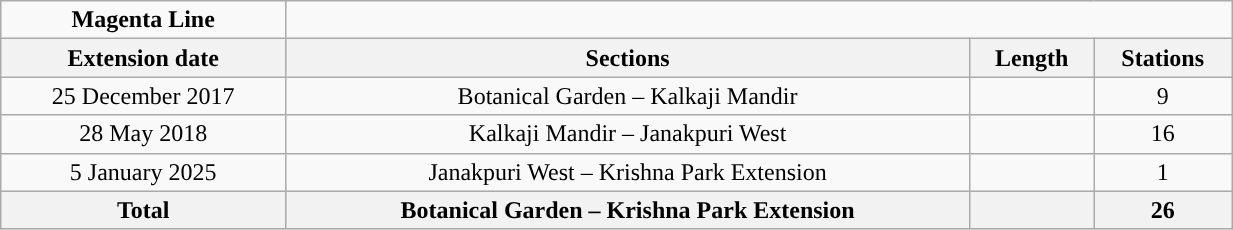<table class="wikitable" style="text-align: center; width: 65%;">
<tr>
<td style="background:#"><span><strong>Magenta Line</strong></span></td>
</tr>
<tr>
<th scope="col">Extension date</th>
<th scope="col">Sections</th>
<th scope="col">Length</th>
<th scope="col">Stations</th>
</tr>
<tr>
<td scope="row">25 December 2017</td>
<td>Botanical Garden – Kalkaji Mandir</td>
<td></td>
<td>9</td>
</tr>
<tr>
<td scope="row">28 May 2018</td>
<td>Kalkaji Mandir – Janakpuri West</td>
<td></td>
<td>16</td>
</tr>
<tr>
<td scope="row">5 January 2025</td>
<td>Janakpuri West – Krishna Park Extension</td>
<td></td>
<td>1</td>
</tr>
<tr>
<th scope="row">Total</th>
<th>Botanical Garden – Krishna Park Extension</th>
<th></th>
<th>26</th>
</tr>
</table>
